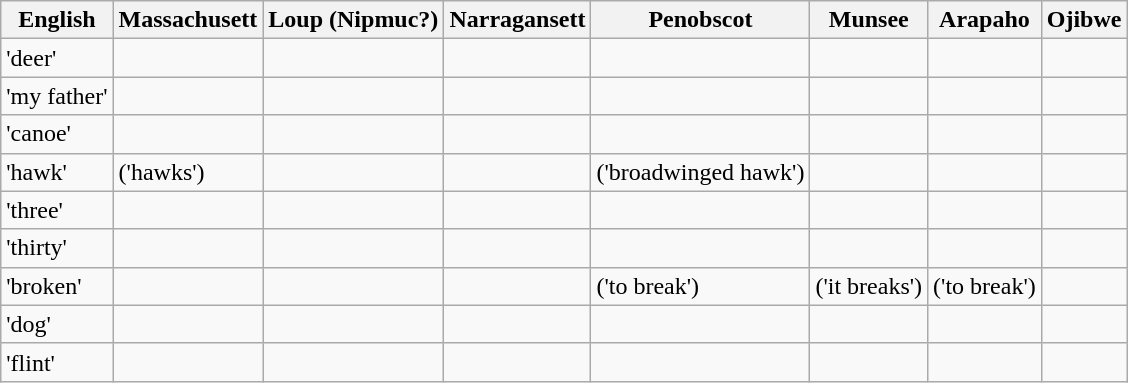<table class="wikitable">
<tr>
<th>English</th>
<th>Massachusett</th>
<th>Loup (Nipmuc?)</th>
<th>Narragansett</th>
<th>Penobscot</th>
<th>Munsee</th>
<th>Arapaho</th>
<th>Ojibwe</th>
</tr>
<tr>
<td>'deer'</td>
<td></td>
<td></td>
<td></td>
<td></td>
<td></td>
<td></td>
<td></td>
</tr>
<tr>
<td>'my father'</td>
<td></td>
<td></td>
<td></td>
<td></td>
<td></td>
<td></td>
<td></td>
</tr>
<tr>
<td>'canoe'</td>
<td></td>
<td></td>
<td></td>
<td></td>
<td></td>
<td></td>
<td></td>
</tr>
<tr>
<td>'hawk'</td>
<td> ('hawks')</td>
<td></td>
<td></td>
<td> ('broadwinged hawk')</td>
<td></td>
<td></td>
<td></td>
</tr>
<tr>
<td>'three'</td>
<td></td>
<td></td>
<td></td>
<td></td>
<td></td>
<td></td>
<td></td>
</tr>
<tr>
<td>'thirty'</td>
<td></td>
<td></td>
<td></td>
<td></td>
<td></td>
<td></td>
<td></td>
</tr>
<tr>
<td>'broken'</td>
<td></td>
<td></td>
<td></td>
<td> ('to break')</td>
<td> ('it breaks')</td>
<td> ('to break')</td>
<td></td>
</tr>
<tr>
<td>'dog'</td>
<td></td>
<td></td>
<td></td>
<td></td>
<td></td>
<td></td>
<td></td>
</tr>
<tr>
<td>'flint'</td>
<td></td>
<td></td>
<td></td>
<td></td>
<td></td>
<td></td>
<td></td>
</tr>
</table>
